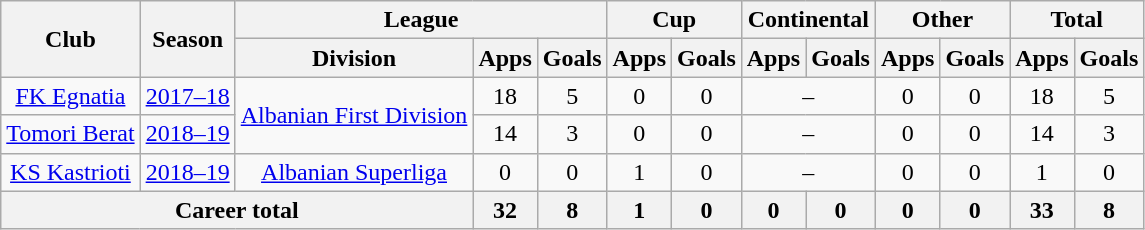<table class="wikitable" style="text-align: center">
<tr>
<th rowspan="2">Club</th>
<th rowspan="2">Season</th>
<th colspan="3">League</th>
<th colspan="2">Cup</th>
<th colspan="2">Continental</th>
<th colspan="2">Other</th>
<th colspan="2">Total</th>
</tr>
<tr>
<th>Division</th>
<th>Apps</th>
<th>Goals</th>
<th>Apps</th>
<th>Goals</th>
<th>Apps</th>
<th>Goals</th>
<th>Apps</th>
<th>Goals</th>
<th>Apps</th>
<th>Goals</th>
</tr>
<tr>
<td><a href='#'>FK Egnatia</a></td>
<td><a href='#'>2017–18</a></td>
<td rowspan="2"><a href='#'>Albanian First Division</a></td>
<td>18</td>
<td>5</td>
<td>0</td>
<td>0</td>
<td colspan="2">–</td>
<td>0</td>
<td>0</td>
<td>18</td>
<td>5</td>
</tr>
<tr>
<td><a href='#'>Tomori Berat</a></td>
<td><a href='#'>2018–19</a></td>
<td>14</td>
<td>3</td>
<td>0</td>
<td>0</td>
<td colspan="2">–</td>
<td>0</td>
<td>0</td>
<td>14</td>
<td>3</td>
</tr>
<tr>
<td><a href='#'>KS Kastrioti</a></td>
<td><a href='#'>2018–19</a></td>
<td><a href='#'>Albanian Superliga</a></td>
<td>0</td>
<td>0</td>
<td>1</td>
<td>0</td>
<td colspan="2">–</td>
<td>0</td>
<td>0</td>
<td>1</td>
<td>0</td>
</tr>
<tr>
<th colspan="3"><strong>Career total</strong></th>
<th>32</th>
<th>8</th>
<th>1</th>
<th>0</th>
<th>0</th>
<th>0</th>
<th>0</th>
<th>0</th>
<th>33</th>
<th>8</th>
</tr>
</table>
